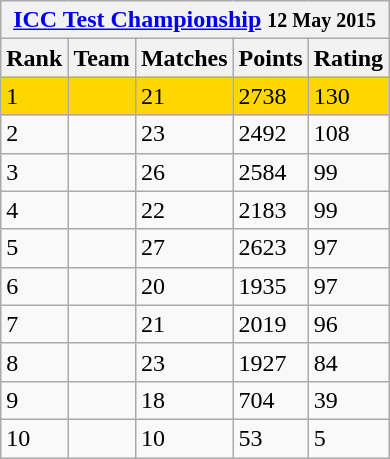<table class="wikitable" style="white-space: nowrap;">
<tr>
<th colspan="5"><a href='#'>ICC Test Championship</a> <small>12 May 2015</small></th>
</tr>
<tr>
<th>Rank</th>
<th>Team</th>
<th>Matches</th>
<th>Points</th>
<th>Rating</th>
</tr>
<tr style="background:gold">
<td>1</td>
<td style="text-align:left"></td>
<td>21</td>
<td>2738</td>
<td>130</td>
</tr>
<tr>
<td>2</td>
<td style="text-align:left"></td>
<td>23</td>
<td>2492</td>
<td>108</td>
</tr>
<tr>
<td>3</td>
<td style="text-align:left"></td>
<td>26</td>
<td>2584</td>
<td>99</td>
</tr>
<tr>
<td>4</td>
<td style="text-align:left"></td>
<td>22</td>
<td>2183</td>
<td>99</td>
</tr>
<tr>
<td>5</td>
<td style="text-align:left"></td>
<td>27</td>
<td>2623</td>
<td>97</td>
</tr>
<tr>
<td>6</td>
<td style="text-align:left"></td>
<td>20</td>
<td>1935</td>
<td>97</td>
</tr>
<tr>
<td>7</td>
<td style="text-align:left"></td>
<td>21</td>
<td>2019</td>
<td>96</td>
</tr>
<tr>
<td>8</td>
<td style="text-align:left"></td>
<td>23</td>
<td>1927</td>
<td>84</td>
</tr>
<tr>
<td>9</td>
<td style="text-align:left"></td>
<td>18</td>
<td>704</td>
<td>39</td>
</tr>
<tr>
<td>10</td>
<td style="text-align:left"></td>
<td>10</td>
<td>53</td>
<td>5</td>
</tr>
</table>
